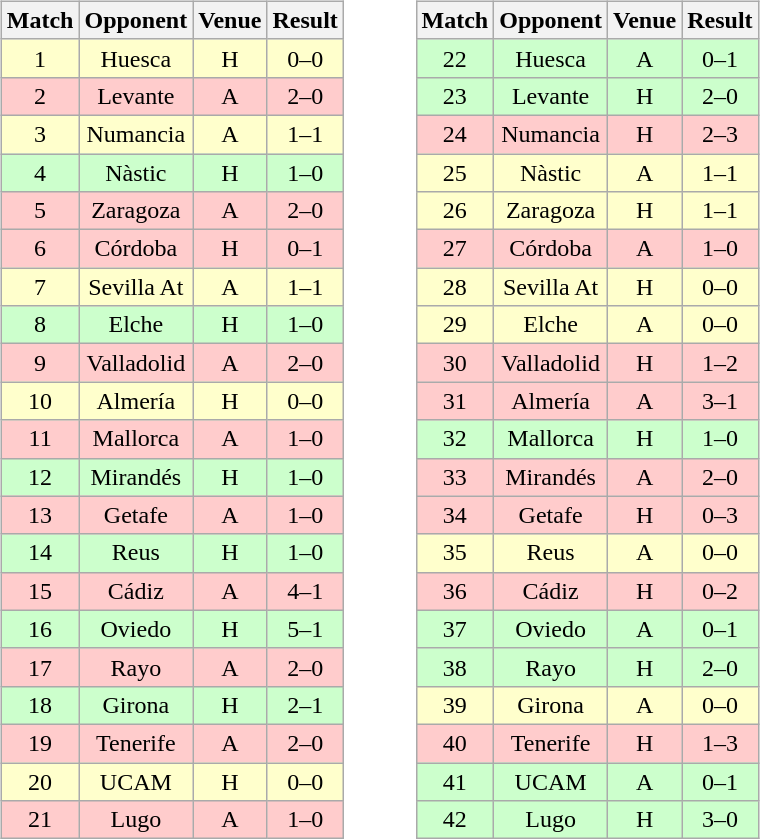<table>
<tr>
<td valign=top width=25%><br><table class="wikitable" style="font-size:100%; text-align:center">
<tr>
<th>Match</th>
<th>Opponent</th>
<th>Venue</th>
<th>Result</th>
</tr>
<tr bgcolor= FFFFCC>
<td>1</td>
<td>Huesca</td>
<td>H</td>
<td>0–0</td>
</tr>
<tr bgcolor= FFCCCC>
<td>2</td>
<td>Levante</td>
<td>A</td>
<td>2–0</td>
</tr>
<tr bgcolor= FFFFCC>
<td>3</td>
<td>Numancia</td>
<td>A</td>
<td>1–1</td>
</tr>
<tr bgcolor= CCFFCC>
<td>4</td>
<td>Nàstic</td>
<td>H</td>
<td>1–0</td>
</tr>
<tr bgcolor= FFCCCC>
<td>5</td>
<td>Zaragoza</td>
<td>A</td>
<td>2–0</td>
</tr>
<tr bgcolor= FFCCCC>
<td>6</td>
<td>Córdoba</td>
<td>H</td>
<td>0–1</td>
</tr>
<tr bgcolor= FFFFCC>
<td>7</td>
<td>Sevilla At</td>
<td>A</td>
<td>1–1</td>
</tr>
<tr bgcolor= CCFFCC>
<td>8</td>
<td>Elche</td>
<td>H</td>
<td>1–0</td>
</tr>
<tr bgcolor= FFCCCC>
<td>9</td>
<td>Valladolid</td>
<td>A</td>
<td>2–0</td>
</tr>
<tr bgcolor= FFFFCC>
<td>10</td>
<td>Almería</td>
<td>H</td>
<td>0–0</td>
</tr>
<tr bgcolor= FFCCCC>
<td>11</td>
<td>Mallorca</td>
<td>A</td>
<td>1–0</td>
</tr>
<tr bgcolor= CCFFCC>
<td>12</td>
<td>Mirandés</td>
<td>H</td>
<td>1–0</td>
</tr>
<tr bgcolor= FFCCCC>
<td>13</td>
<td>Getafe</td>
<td>A</td>
<td>1–0</td>
</tr>
<tr bgcolor= CCFFCC>
<td>14</td>
<td>Reus</td>
<td>H</td>
<td>1–0</td>
</tr>
<tr bgcolor= FFCCCC>
<td>15</td>
<td>Cádiz</td>
<td>A</td>
<td>4–1</td>
</tr>
<tr bgcolor= CCFFCC>
<td>16</td>
<td>Oviedo</td>
<td>H</td>
<td>5–1</td>
</tr>
<tr bgcolor= FFCCCC>
<td>17</td>
<td>Rayo</td>
<td>A</td>
<td>2–0</td>
</tr>
<tr bgcolor= CCFFCC>
<td>18</td>
<td>Girona</td>
<td>H</td>
<td>2–1</td>
</tr>
<tr bgcolor= FFCCCC>
<td>19</td>
<td>Tenerife</td>
<td>A</td>
<td>2–0</td>
</tr>
<tr bgcolor= FFFFCC>
<td>20</td>
<td>UCAM</td>
<td>H</td>
<td>0–0</td>
</tr>
<tr bgcolor= FFCCCC>
<td>21</td>
<td>Lugo</td>
<td>A</td>
<td>1–0</td>
</tr>
</table>
</td>
<td valign="top" width=65%><br><table class="wikitable" style="font-size:100%; text-align:center">
<tr>
<th>Match</th>
<th>Opponent</th>
<th>Venue</th>
<th>Result</th>
</tr>
<tr bgcolor= CCFFCC>
<td>22</td>
<td>Huesca</td>
<td>A</td>
<td>0–1</td>
</tr>
<tr bgcolor= CCFFCC>
<td>23</td>
<td>Levante</td>
<td>H</td>
<td>2–0</td>
</tr>
<tr bgcolor= FFCCCC>
<td>24</td>
<td>Numancia</td>
<td>H</td>
<td>2–3</td>
</tr>
<tr bgcolor= FFFFCC>
<td>25</td>
<td>Nàstic</td>
<td>A</td>
<td>1–1</td>
</tr>
<tr bgcolor= FFFFCC>
<td>26</td>
<td>Zaragoza</td>
<td>H</td>
<td>1–1</td>
</tr>
<tr bgcolor= FFCCCC>
<td>27</td>
<td>Córdoba</td>
<td>A</td>
<td>1–0</td>
</tr>
<tr bgcolor= FFFFCC>
<td>28</td>
<td>Sevilla At</td>
<td>H</td>
<td>0–0</td>
</tr>
<tr bgcolor= FFFFCC>
<td>29</td>
<td>Elche</td>
<td>A</td>
<td>0–0</td>
</tr>
<tr bgcolor= FFCCCC>
<td>30</td>
<td>Valladolid</td>
<td>H</td>
<td>1–2</td>
</tr>
<tr bgcolor= FFCCCC>
<td>31</td>
<td>Almería</td>
<td>A</td>
<td>3–1</td>
</tr>
<tr bgcolor= CCFFCC>
<td>32</td>
<td>Mallorca</td>
<td>H</td>
<td>1–0</td>
</tr>
<tr bgcolor= FFCCCC>
<td>33</td>
<td>Mirandés</td>
<td>A</td>
<td>2–0</td>
</tr>
<tr bgcolor= FFCCCC>
<td>34</td>
<td>Getafe</td>
<td>H</td>
<td>0–3</td>
</tr>
<tr bgcolor= FFFFCC>
<td>35</td>
<td>Reus</td>
<td>A</td>
<td>0–0</td>
</tr>
<tr bgcolor= FFCCCC>
<td>36</td>
<td>Cádiz</td>
<td>H</td>
<td>0–2</td>
</tr>
<tr bgcolor= CCFFCC>
<td>37</td>
<td>Oviedo</td>
<td>A</td>
<td>0–1</td>
</tr>
<tr bgcolor= CCFFCC>
<td>38</td>
<td>Rayo</td>
<td>H</td>
<td>2–0</td>
</tr>
<tr bgcolor= FFFFCC>
<td>39</td>
<td>Girona</td>
<td>A</td>
<td>0–0</td>
</tr>
<tr bgcolor= FFCCCC>
<td>40</td>
<td>Tenerife</td>
<td>H</td>
<td>1–3</td>
</tr>
<tr bgcolor= CCFFCC>
<td>41</td>
<td>UCAM</td>
<td>A</td>
<td>0–1</td>
</tr>
<tr bgcolor= CCFFCC>
<td>42</td>
<td>Lugo</td>
<td>H</td>
<td>3–0</td>
</tr>
</table>
</td>
</tr>
</table>
